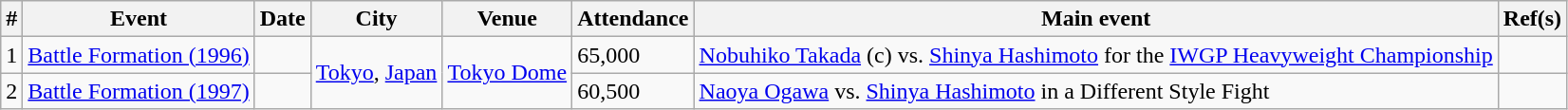<table class="wikitable sortable" align="center">
<tr>
<th>#</th>
<th>Event</th>
<th>Date</th>
<th>City</th>
<th>Venue</th>
<th>Attendance</th>
<th>Main event</th>
<th>Ref(s)</th>
</tr>
<tr>
<td>1</td>
<td><a href='#'>Battle Formation (1996)</a></td>
<td></td>
<td rowspan="2"><a href='#'>Tokyo</a>, <a href='#'>Japan</a></td>
<td rowspan="2"><a href='#'>Tokyo Dome</a></td>
<td>65,000</td>
<td><a href='#'>Nobuhiko Takada</a> (c) vs. <a href='#'>Shinya Hashimoto</a> for the <a href='#'>IWGP Heavyweight Championship</a></td>
<td></td>
</tr>
<tr>
<td>2</td>
<td><a href='#'>Battle Formation (1997)</a></td>
<td></td>
<td>60,500</td>
<td><a href='#'>Naoya Ogawa</a> vs. <a href='#'>Shinya Hashimoto</a> in a Different Style Fight</td>
<td></td>
</tr>
</table>
